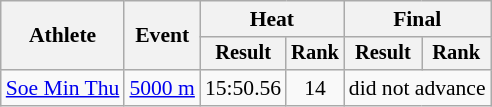<table class=wikitable style="font-size:90%">
<tr>
<th rowspan="2">Athlete</th>
<th rowspan="2">Event</th>
<th colspan="2">Heat</th>
<th colspan="2">Final</th>
</tr>
<tr style="font-size:95%">
<th>Result</th>
<th>Rank</th>
<th>Result</th>
<th>Rank</th>
</tr>
<tr align=center>
<td align=left><a href='#'>Soe Min Thu</a></td>
<td align=left><a href='#'>5000 m</a></td>
<td>15:50.56</td>
<td>14</td>
<td colspan=4>did not advance</td>
</tr>
</table>
